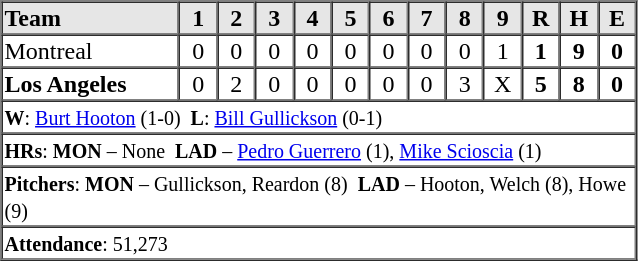<table border=1 cellspacing=0 width=425 style="margin-left:3em;">
<tr style="text-align:center; background-color:#e6e6e6;">
<th style="text-align:left" width=28%>Team</th>
<th width=6%>1</th>
<th width=6%>2</th>
<th width=6%>3</th>
<th width=6%>4</th>
<th width=6%>5</th>
<th width=6%>6</th>
<th width=6%>7</th>
<th width=6%>8</th>
<th width=6%>9</th>
<th width=6%>R</th>
<th width=6%>H</th>
<th width=6%>E</th>
</tr>
<tr style="text-align:center;">
<td style="text-align:left">Montreal</td>
<td>0</td>
<td>0</td>
<td>0</td>
<td>0</td>
<td>0</td>
<td>0</td>
<td>0</td>
<td>0</td>
<td>1</td>
<td><strong>1</strong></td>
<td><strong>9</strong></td>
<td><strong>0</strong></td>
</tr>
<tr style="text-align:center;">
<td style="text-align:left"><strong>Los Angeles</strong></td>
<td>0</td>
<td>2</td>
<td>0</td>
<td>0</td>
<td>0</td>
<td>0</td>
<td>0</td>
<td>3</td>
<td>X</td>
<td><strong>5</strong></td>
<td><strong>8</strong></td>
<td><strong>0</strong></td>
</tr>
<tr style="text-align:left;">
<td colspan=13><small><strong>W</strong>: <a href='#'>Burt Hooton</a> (1-0)  <strong>L</strong>: <a href='#'>Bill Gullickson</a> (0-1)  </small></td>
</tr>
<tr style="text-align:left;">
<td colspan=13><small><strong>HRs</strong>: <strong>MON</strong> – None  <strong>LAD</strong> – <a href='#'>Pedro Guerrero</a> (1), <a href='#'>Mike Scioscia</a> (1)</small></td>
</tr>
<tr style="text-align:left;">
<td colspan=13><small><strong>Pitchers</strong>: <strong>MON</strong> – Gullickson, Reardon (8)  <strong>LAD</strong> – Hooton, Welch (8), Howe (9)</small></td>
</tr>
<tr style="text-align:left;">
<td colspan=13><small><strong>Attendance</strong>: 51,273</small></td>
</tr>
</table>
